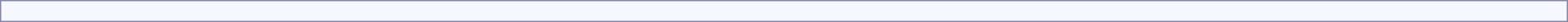<table style="border:1px solid #8888aa; background:#f7f8ff; padding:5px; font-size:95%; margin:0 12px 12px 0; margin:auto; width:100%; text-align:center;">
<tr>
<td></td>
</tr>
</table>
